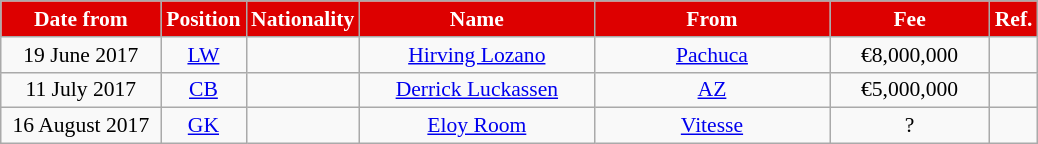<table class="wikitable"  style="text-align:center; font-size:90%; ">
<tr>
<th style="background:#DD0000; color:#FFFFFF; width:100px;">Date from</th>
<th style="background:#DD0000; color:#FFFFFF; width:50px;">Position</th>
<th style="background:#DD0000; color:#FFFFFF; width:50px;">Nationality</th>
<th style="background:#DD0000; color:#FFFFFF; width:150px;">Name</th>
<th style="background:#DD0000; color:#FFFFFF; width:150px;">From</th>
<th style="background:#DD0000; color:#FFFFFF; width:100px;">Fee</th>
<th style="background:#DD0000; color:#FFFFFF; width:25px;">Ref.</th>
</tr>
<tr>
<td>19 June 2017</td>
<td><a href='#'>LW</a></td>
<td></td>
<td><a href='#'>Hirving Lozano</a></td>
<td> <a href='#'>Pachuca</a></td>
<td>€8,000,000</td>
<td></td>
</tr>
<tr>
<td>11 July 2017</td>
<td><a href='#'>CB</a></td>
<td></td>
<td><a href='#'>Derrick Luckassen</a></td>
<td> <a href='#'>AZ</a></td>
<td>€5,000,000</td>
<td></td>
</tr>
<tr>
<td>16 August 2017</td>
<td><a href='#'>GK</a></td>
<td></td>
<td><a href='#'>Eloy Room</a></td>
<td> <a href='#'>Vitesse</a></td>
<td>?</td>
<td></td>
</tr>
</table>
